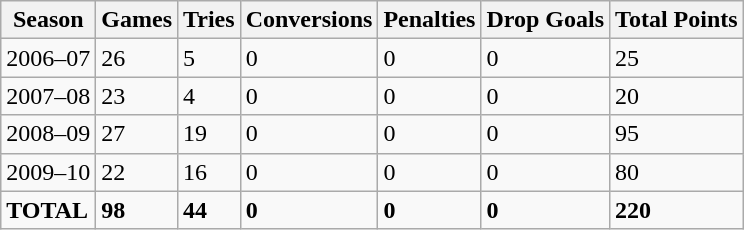<table class="wikitable" border="1">
<tr>
<th>Season</th>
<th>Games</th>
<th>Tries</th>
<th>Conversions</th>
<th>Penalties</th>
<th>Drop Goals</th>
<th>Total Points</th>
</tr>
<tr>
<td>2006–07</td>
<td>26</td>
<td>5</td>
<td>0</td>
<td>0</td>
<td>0</td>
<td>25</td>
</tr>
<tr>
<td>2007–08</td>
<td>23</td>
<td>4</td>
<td>0</td>
<td>0</td>
<td>0</td>
<td>20</td>
</tr>
<tr>
<td>2008–09</td>
<td>27</td>
<td>19</td>
<td>0</td>
<td>0</td>
<td>0</td>
<td>95</td>
</tr>
<tr>
<td>2009–10</td>
<td>22</td>
<td>16</td>
<td>0</td>
<td>0</td>
<td>0</td>
<td>80</td>
</tr>
<tr>
<td><strong>TOTAL</strong></td>
<td><strong>98</strong></td>
<td><strong>44</strong></td>
<td><strong>0</strong></td>
<td><strong>0</strong></td>
<td><strong>0</strong></td>
<td><strong>220</strong></td>
</tr>
</table>
